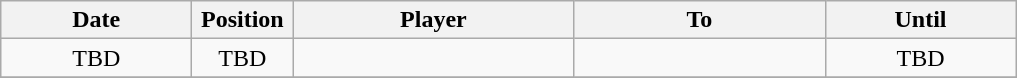<table class="wikitable" style="text-align: center;">
<tr>
<th width=120>Date</th>
<th width=60>Position</th>
<th width=180>Player</th>
<th width=160>To</th>
<th width=120>Until</th>
</tr>
<tr>
<td>TBD</td>
<td>TBD</td>
<td style="text-align:left;"></td>
<td style="text-align:left;"></td>
<td>TBD</td>
</tr>
<tr>
</tr>
</table>
